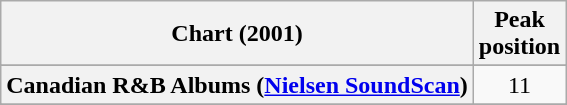<table class="wikitable sortable plainrowheaders" style="text-align:center">
<tr>
<th scope="col">Chart (2001)</th>
<th scope="col">Peak<br> position</th>
</tr>
<tr>
</tr>
<tr>
<th scope="row">Canadian R&B Albums (<a href='#'>Nielsen SoundScan</a>)</th>
<td style="text-align:center;">11</td>
</tr>
<tr>
</tr>
<tr>
</tr>
<tr>
</tr>
</table>
